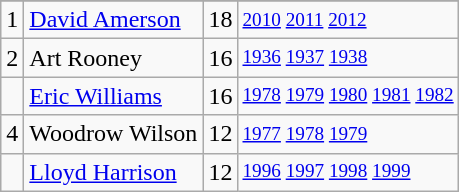<table class="wikitable">
<tr>
</tr>
<tr>
<td>1</td>
<td><a href='#'>David Amerson</a></td>
<td>18</td>
<td style="font-size:80%;"><a href='#'>2010</a> <a href='#'>2011</a> <a href='#'>2012</a></td>
</tr>
<tr>
<td>2</td>
<td>Art Rooney</td>
<td>16</td>
<td style="font-size:80%;"><a href='#'>1936</a> <a href='#'>1937</a> <a href='#'>1938</a></td>
</tr>
<tr>
<td></td>
<td><a href='#'>Eric Williams</a></td>
<td>16</td>
<td style="font-size:80%;"><a href='#'>1978</a> <a href='#'>1979</a> <a href='#'>1980</a> <a href='#'>1981</a> <a href='#'>1982</a></td>
</tr>
<tr>
<td>4</td>
<td>Woodrow Wilson</td>
<td>12</td>
<td style="font-size:80%;"><a href='#'>1977</a> <a href='#'>1978</a> <a href='#'>1979</a></td>
</tr>
<tr>
<td></td>
<td><a href='#'>Lloyd Harrison</a></td>
<td>12</td>
<td style="font-size:80%;"><a href='#'>1996</a> <a href='#'>1997</a> <a href='#'>1998</a> <a href='#'>1999</a></td>
</tr>
</table>
